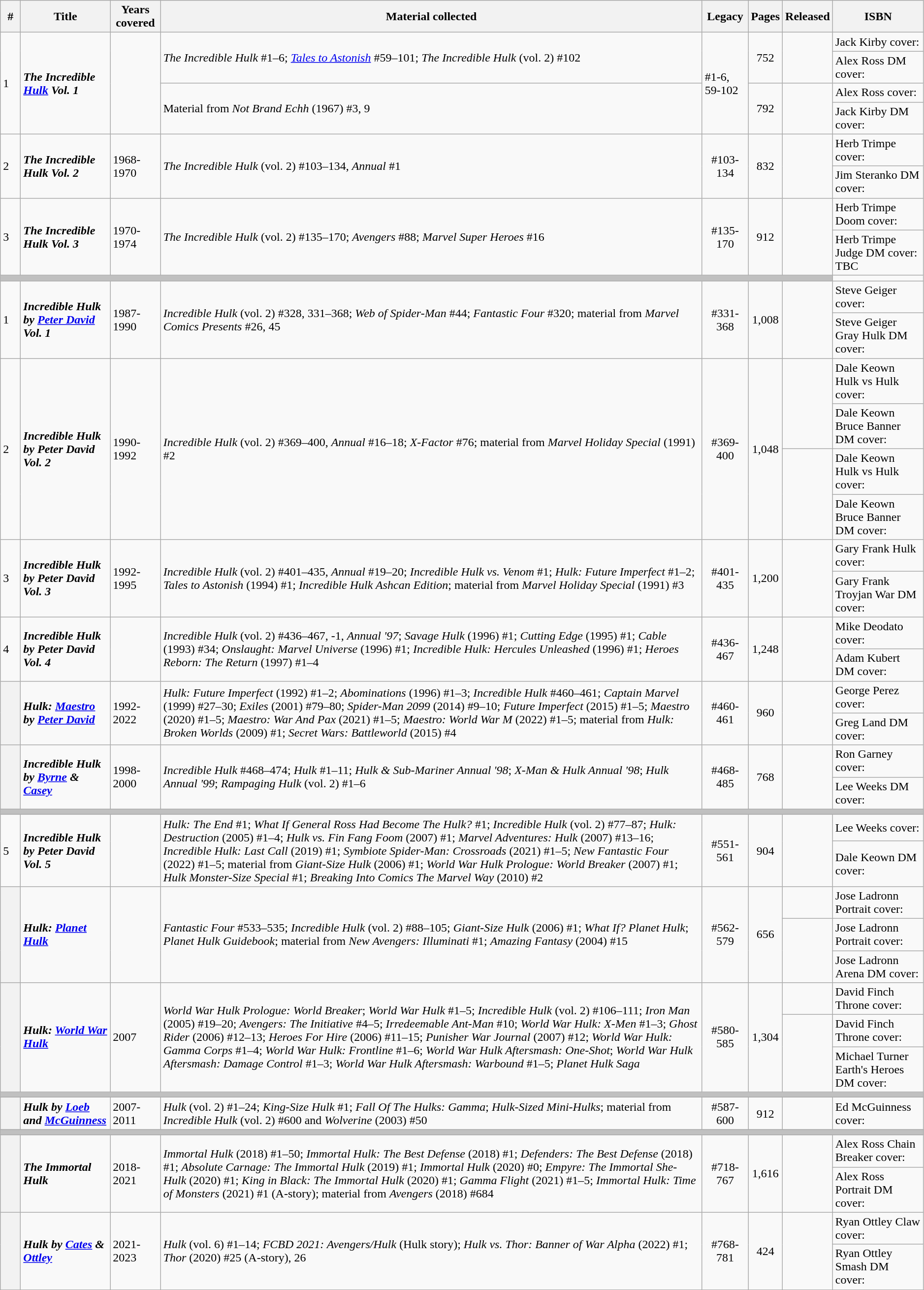<table class="wikitable sortable" width="99%">
<tr>
<th class="unsortable" width="20px">#</th>
<th>Title</th>
<th>Years covered</th>
<th class="unsortable">Material collected</th>
<th>Legacy</th>
<th>Pages</th>
<th>Released</th>
<th class="unsortable">ISBN</th>
</tr>
<tr>
<td rowspan=4>1</td>
<td rowspan=4><strong><em>The Incredible <a href='#'>Hulk</a> Vol. 1</em></strong></td>
<td rowspan=4></td>
<td rowspan=2><em>The Incredible Hulk</em> #1–6; <em><a href='#'>Tales to Astonish</a></em> #59–101; <em>The Incredible Hulk</em> (vol. 2) #102</td>
<td rowspan=4>#1-6, 59-102</td>
<td rowspan=2 style="text-align: center;">752</td>
<td rowspan=2></td>
<td>Jack Kirby cover: </td>
</tr>
<tr>
<td>Alex Ross DM cover: </td>
</tr>
<tr>
<td rowspan=2>Material from <em>Not Brand Echh</em> (1967) #3, 9</td>
<td rowspan=2 style="text-align: center;">792</td>
<td rowspan=2></td>
<td>Alex Ross cover: </td>
</tr>
<tr>
<td>Jack Kirby DM cover: </td>
</tr>
<tr>
<td rowspan=2>2</td>
<td rowspan=2><strong><em>The Incredible Hulk Vol. 2</em></strong></td>
<td rowspan=2>1968-1970</td>
<td rowspan=2><em>The Incredible Hulk</em> (vol. 2) #103–134, <em>Annual</em> #1</td>
<td rowspan=2 style="text-align: center;">#103-134</td>
<td rowspan=2 style="text-align: center;">832</td>
<td rowspan=2></td>
<td>Herb Trimpe cover: </td>
</tr>
<tr>
<td>Jim Steranko DM cover: </td>
</tr>
<tr>
<td rowspan=2>3</td>
<td rowspan=2><strong><em>The Incredible Hulk Vol. 3</em></strong></td>
<td rowspan=2>1970-1974</td>
<td rowspan=2><em>The Incredible Hulk</em> (vol. 2) #135–170; <em>Avengers</em> #88; <em>Marvel Super Heroes</em> #16</td>
<td rowspan=2 style="text-align: center;">#135-170</td>
<td rowspan=2 style="text-align: center;">912</td>
<td rowspan=2></td>
<td>Herb Trimpe Doom cover: </td>
</tr>
<tr>
<td>Herb Trimpe Judge DM cover: TBC</td>
</tr>
<tr>
<th colspan="7" style="background-color: silver;"></th>
</tr>
<tr>
<td rowspan=2>1</td>
<td rowspan=2><strong><em>Incredible Hulk by <a href='#'>Peter David</a> Vol. 1</em></strong></td>
<td rowspan=2>1987-1990</td>
<td rowspan=2><em>Incredible Hulk</em> (vol. 2) #328, 331–368; <em>Web of Spider-Man</em> #44; <em>Fantastic Four</em> #320; material from <em>Marvel Comics Presents</em> #26, 45</td>
<td rowspan=2 style="text-align: center;">#331-368</td>
<td rowspan=2 style="text-align: center;">1,008</td>
<td rowspan=2></td>
<td>Steve Geiger cover: </td>
</tr>
<tr>
<td>Steve Geiger Gray Hulk DM cover: </td>
</tr>
<tr>
<td rowspan=4>2</td>
<td rowspan=4><strong><em>Incredible Hulk by Peter David Vol. 2</em></strong></td>
<td rowspan=4>1990-1992</td>
<td rowspan=4><em>Incredible Hulk</em> (vol. 2) #369–400, <em>Annual</em> #16–18; <em>X-Factor</em> #76; material from <em>Marvel Holiday Special</em> (1991) #2</td>
<td rowspan=4 style="text-align: center;">#369-400</td>
<td rowspan=4 style="text-align: center;">1,048</td>
<td rowspan=2></td>
<td>Dale Keown Hulk vs Hulk cover: </td>
</tr>
<tr>
<td>Dale Keown Bruce Banner DM cover: </td>
</tr>
<tr>
<td rowspan=2></td>
<td>Dale Keown Hulk vs Hulk cover: </td>
</tr>
<tr>
<td>Dale Keown Bruce Banner DM cover: </td>
</tr>
<tr>
<td rowspan=2>3</td>
<td rowspan=2><strong><em>Incredible Hulk by Peter David Vol. 3</em></strong></td>
<td rowspan=2>1992-1995</td>
<td rowspan=2><em>Incredible Hulk</em> (vol. 2) #401–435, <em>Annual</em> #19–20; <em>Incredible Hulk vs. Venom</em> #1; <em>Hulk: Future Imperfect</em> #1–2; <em>Tales to Astonish</em> (1994) #1; <em>Incredible Hulk Ashcan Edition</em>; material from <em>Marvel Holiday Special</em> (1991) #3</td>
<td rowspan=2 style="text-align: center;">#401-435</td>
<td rowspan=2 style="text-align: center;">1,200</td>
<td rowspan=2></td>
<td>Gary Frank Hulk cover: </td>
</tr>
<tr>
<td>Gary Frank Troyjan War DM cover: </td>
</tr>
<tr>
<td rowspan=2>4</td>
<td rowspan=2><strong><em>Incredible Hulk by Peter David Vol. 4</em></strong></td>
<td rowspan=2></td>
<td rowspan=2><em>Incredible Hulk</em> (vol. 2) #436–467, -1, <em>Annual '97</em>; <em>Savage Hulk</em> (1996) #1; <em>Cutting Edge</em> (1995) #1; <em>Cable</em> (1993) #34; <em>Onslaught: Marvel Universe</em> (1996) #1; <em>Incredible Hulk: Hercules Unleashed</em> (1996) #1; <em>Heroes Reborn: The Return</em> (1997) #1–4</td>
<td rowspan=2 style="text-align: center;">#436-467</td>
<td rowspan=2 style="text-align: center;">1,248</td>
<td rowspan=2></td>
<td>Mike Deodato cover: </td>
</tr>
<tr>
<td>Adam Kubert DM cover: </td>
</tr>
<tr>
<th rowspan=2 style="background-color: light grey;"></th>
<td rowspan=2><strong><em>Hulk: <a href='#'>Maestro</a> by <a href='#'>Peter David</a></em></strong></td>
<td rowspan=2>1992-2022</td>
<td rowspan=2><em>Hulk: Future Imperfect</em> (1992) #1–2; <em>Abominations</em> (1996) #1–3; <em>Incredible Hulk</em> #460–461; <em>Captain Marvel</em> (1999) #27–30; <em>Exiles</em> (2001) #79–80; <em>Spider-Man 2099</em> (2014) #9–10; <em>Future Imperfect</em> (2015) #1–5; <em>Maestro</em> (2020) #1–5; <em>Maestro: War And Pax</em> (2021) #1–5; <em>Maestro: World War M</em> (2022) #1–5; material from <em>Hulk: Broken Worlds</em> (2009) #1; <em>Secret Wars: Battleworld</em> (2015) #4</td>
<td rowspan=2 style="text-align: center;">#460-461</td>
<td rowspan=2 style="text-align: center;">960</td>
<td rowspan=2></td>
<td>George Perez cover: </td>
</tr>
<tr>
<td>Greg Land DM cover: </td>
</tr>
<tr>
<th rowspan=2 style="background-color: light grey;"></th>
<td rowspan=2><strong><em>Incredible Hulk by <a href='#'>Byrne</a> & <a href='#'>Casey</a></em></strong></td>
<td rowspan=2>1998-2000</td>
<td rowspan=2><em>Incredible Hulk</em> #468–474; <em>Hulk</em> #1–11; <em>Hulk & Sub-Mariner Annual '98</em>; <em>X-Man & Hulk Annual '98</em>; <em>Hulk Annual '99</em>; <em>Rampaging Hulk</em> (vol. 2) #1–6</td>
<td rowspan=2 style="text-align: center;">#468-485</td>
<td rowspan=2 style="text-align: center;">768</td>
<td rowspan=2></td>
<td>Ron Garney cover: </td>
</tr>
<tr>
<td>Lee Weeks DM cover: </td>
</tr>
<tr>
<th colspan=8 style="background-color: silver;"></th>
</tr>
<tr>
<td rowspan=2>5</td>
<td rowspan=2><strong><em>Incredible Hulk by Peter David Vol. 5</em></strong></td>
<td rowspan=2></td>
<td rowspan=2><em>Hulk: The End</em> #1; <em>What If General Ross Had Become The Hulk?</em> #1; <em>Incredible Hulk</em> (vol. 2) #77–87; <em>Hulk: Destruction</em> (2005) #1–4; <em>Hulk vs. Fin Fang Foom</em> (2007) #1; <em>Marvel Adventures: Hulk</em> (2007) #13–16; <em>Incredible Hulk: Last Call</em> (2019) #1; <em>Symbiote Spider-Man: Crossroads</em> (2021) #1–5; <em>New Fantastic Four</em> (2022) #1–5; material from <em>Giant-Size Hulk</em> (2006) #1; <em>World War Hulk Prologue: World Breaker</em> (2007) #1; <em>Hulk Monster-Size Special</em> #1; <em>Breaking Into Comics The Marvel Way</em> (2010) #2</td>
<td rowspan=2 style="text-align: center;">#551-561</td>
<td rowspan=2 style="text-align: center;">904</td>
<td rowspan=2></td>
<td>Lee Weeks cover: </td>
</tr>
<tr>
<td>Dale Keown DM cover: </td>
</tr>
<tr>
<th rowspan=3 style="background-color: light grey;"></th>
<td rowspan=3><strong><em>Hulk: <a href='#'>Planet Hulk</a></em></strong></td>
<td rowspan=3></td>
<td rowspan=3><em>Fantastic Four</em> #533–535; <em>Incredible Hulk</em> (vol. 2) #88–105; <em>Giant-Size Hulk</em> (2006) #1; <em>What If? Planet Hulk</em>; <em>Planet Hulk Guidebook</em>; material from <em>New Avengers: Illuminati</em> #1; <em>Amazing Fantasy</em> (2004) #15</td>
<td rowspan=3 style="text-align: center;">#562-579</td>
<td rowspan=3 style="text-align: center;">656</td>
<td></td>
<td>Jose Ladronn Portrait cover: </td>
</tr>
<tr>
<td rowspan=2></td>
<td>Jose Ladronn Portrait cover: </td>
</tr>
<tr>
<td>Jose Ladronn Arena DM cover: </td>
</tr>
<tr>
<th rowspan=3 style="background-color: light grey;"></th>
<td rowspan=3><strong><em>Hulk: <a href='#'>World War Hulk</a></em></strong></td>
<td rowspan=3>2007</td>
<td rowspan=3><em>World War Hulk Prologue: World Breaker</em>; <em>World War Hulk</em> #1–5; <em>Incredible Hulk</em> (vol. 2) #106–111; <em>Iron Man</em> (2005) #19–20; <em>Avengers: The Initiative</em> #4–5; <em>Irredeemable Ant-Man</em> #10; <em>World War Hulk: X-Men</em> #1–3; <em>Ghost Rider</em> (2006) #12–13; <em>Heroes For Hire</em> (2006) #11–15; <em>Punisher War Journal</em> (2007) #12; <em>World War Hulk: Gamma Corps</em> #1–4; <em>World War Hulk: Frontline</em> #1–6; <em>World War Hulk Aftersmash: One-Shot</em>; <em>World War Hulk Aftersmash: Damage Control</em> #1–3; <em>World War Hulk Aftersmash: Warbound</em> #1–5; <em>Planet Hulk Saga</em></td>
<td rowspan=3 style="text-align: center;">#580-585</td>
<td rowspan=3 style="text-align: center;">1,304</td>
<td></td>
<td>David Finch Throne cover: </td>
</tr>
<tr>
<td rowspan=2></td>
<td>David Finch Throne cover: </td>
</tr>
<tr>
<td>Michael Turner Earth's Heroes DM cover: </td>
</tr>
<tr>
<th colspan=8 style="background-color: silver;"></th>
</tr>
<tr>
<th style="background-color: light grey;"></th>
<td><strong><em>Hulk by <a href='#'>Loeb</a> and <a href='#'>McGuinness</a></em></strong></td>
<td>2007-2011</td>
<td><em>Hulk</em> (vol. 2) #1–24; <em>King-Size Hulk</em> #1; <em>Fall Of The Hulks: Gamma</em>; <em>Hulk-Sized Mini-Hulks</em>; material from <em>Incredible Hulk</em> (vol. 2) #600 and <em>Wolverine</em> (2003) #50</td>
<td style="text-align: center;">#587-600</td>
<td style="text-align: center;">912</td>
<td></td>
<td>Ed McGuinness cover: </td>
</tr>
<tr>
<th colspan=8 style="background-color: silver;"></th>
</tr>
<tr>
<th rowspan=2 style="background-color: light grey;"></th>
<td rowspan=2><strong><em>The Immortal Hulk</em></strong></td>
<td rowspan=2>2018-2021</td>
<td rowspan=2><em>Immortal Hulk</em> (2018) #1–50; <em>Immortal Hulk: The Best Defense</em> (2018) #1; <em>Defenders: The Best Defense</em> (2018) #1; <em>Absolute Carnage: The Immortal Hulk</em> (2019) #1; <em>Immortal Hulk</em> (2020) #0; <em>Empyre: The Immortal She-Hulk</em> (2020) #1; <em>King in Black: The Immortal Hulk</em> (2020) #1; <em>Gamma Flight</em> (2021) #1–5; <em>Immortal Hulk: Time of Monsters</em> (2021) #1 (A-story); material from <em>Avengers</em> (2018) #684</td>
<td rowspan=2 style="text-align: center;">#718-767</td>
<td rowspan=2 style="text-align: center;">1,616</td>
<td rowspan=2></td>
<td>Alex Ross Chain Breaker cover: </td>
</tr>
<tr>
<td>Alex Ross Portrait DM cover: </td>
</tr>
<tr>
<th rowspan=2 style="background-color: light grey;"></th>
<td rowspan=2><strong><em>Hulk by <a href='#'>Cates</a> & <a href='#'>Ottley</a></em></strong></td>
<td rowspan=2>2021-2023</td>
<td rowspan=2><em>Hulk</em> (vol. 6) #1–14; <em>FCBD 2021: Avengers/Hulk</em> (Hulk story); <em>Hulk vs. Thor: Banner of War Alpha</em> (2022) #1; <em>Thor</em> (2020) #25 (A-story), 26</td>
<td rowspan=2 style="text-align: center;">#768-781</td>
<td rowspan=2 style="text-align: center;">424</td>
<td rowspan=2></td>
<td>Ryan Ottley Claw cover: </td>
</tr>
<tr>
<td>Ryan Ottley Smash DM cover: </td>
</tr>
</table>
